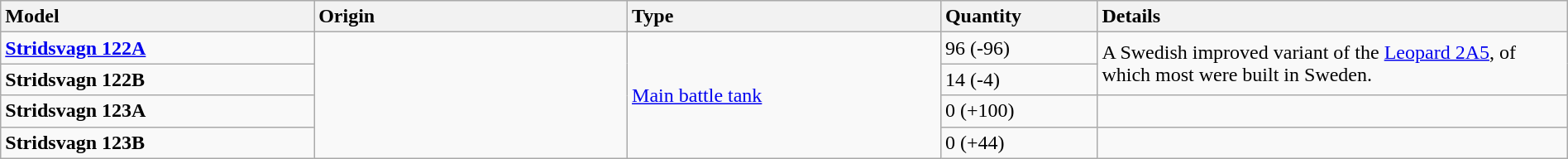<table class="wikitable" style="width:100%;">
<tr>
<th style="text-align:left;width:20%;">Model</th>
<th style="text-align:left;width:20%;">Origin</th>
<th style="text-align:left;width:20%;">Type</th>
<th style="text-align:left;width:10%;">Quantity</th>
<th style="text-align:left;width:30%;">Details</th>
</tr>
<tr>
<td><strong><a href='#'>Strids­vagn 122A</a></strong></td>
<td rowspan="4"></td>
<td rowspan="4"><a href='#'>Main battle tank</a></td>
<td>96 (-96)</td>
<td rowspan="2">A Swedish improved variant of the <a href='#'>Leopard 2A5</a>, of which most were built in Sweden.</td>
</tr>
<tr>
<td><strong>Strids­vagn 122B</strong></td>
<td>14 (-4)</td>
</tr>
<tr>
<td><strong>Strids­vagn 123A</strong></td>
<td>0 (+100)</td>
<td></td>
</tr>
<tr>
<td><strong>Strids­vagn 123B</strong></td>
<td>0 (+44)</td>
<td></td>
</tr>
</table>
